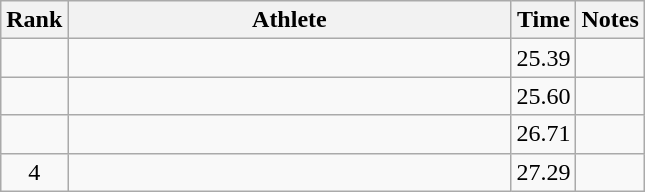<table class="wikitable" style="text-align:center">
<tr>
<th>Rank</th>
<th Style="width:18em">Athlete</th>
<th>Time</th>
<th>Notes</th>
</tr>
<tr>
<td></td>
<td style="text-align:left"></td>
<td>25.39</td>
<td></td>
</tr>
<tr>
<td></td>
<td style="text-align:left"></td>
<td>25.60</td>
<td></td>
</tr>
<tr>
<td></td>
<td style="text-align:left"></td>
<td>26.71</td>
<td></td>
</tr>
<tr>
<td>4</td>
<td style="text-align:left"></td>
<td>27.29</td>
<td></td>
</tr>
</table>
